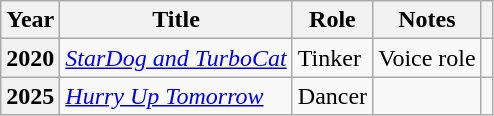<table class="wikitable sortable plainrowheaders">
<tr>
<th scope="col">Year</th>
<th scope="col">Title</th>
<th scope="col">Role</th>
<th scope="col" class="unsortable">Notes</th>
<th scope="col" class="unsortable"></th>
</tr>
<tr>
<th scope="row">2020</th>
<td><em><a href='#'>StarDog and TurboCat</a></em></td>
<td>Tinker</td>
<td>Voice role</td>
<td style="text-align:center;"></td>
</tr>
<tr>
<th scope="row">2025</th>
<td><em><a href='#'>Hurry Up Tomorrow</a></em></td>
<td>Dancer</td>
<td></td>
<td></td>
</tr>
</table>
